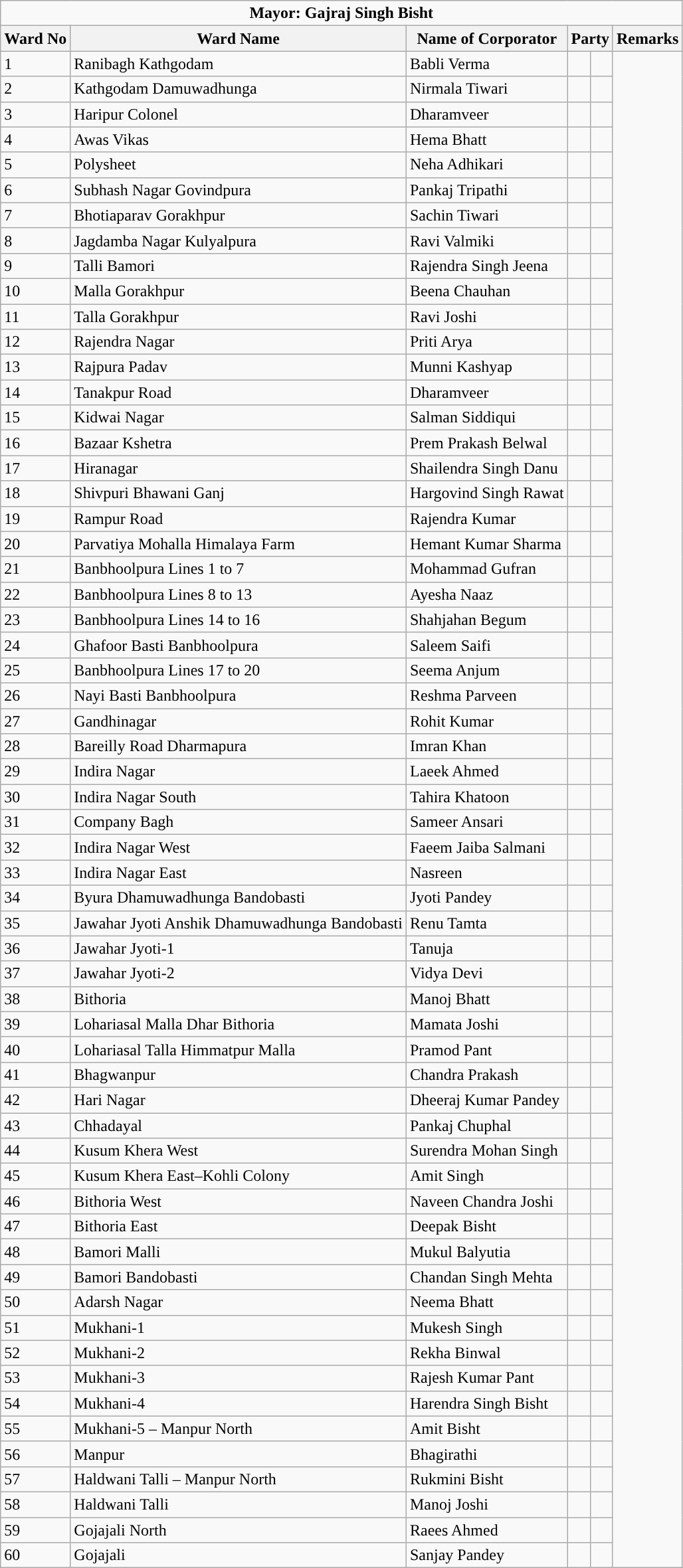<table class="wikitable">
<tr>
<td colspan=6 align=center><span><strong>Mayor: Gajraj Singh Bisht</strong></span></td>
</tr>
<tr>
<th>Ward No</th>
<th>Ward Name</th>
<th>Name of Corporator</th>
<th colspan="2">Party</th>
<th>Remarks</th>
</tr>
<tr>
<td>1</td>
<td>Ranibagh Kathgodam</td>
<td>Babli Verma</td>
<td></td>
<td></td>
</tr>
<tr>
<td>2</td>
<td>Kathgodam Damuwadhunga</td>
<td>Nirmala Tiwari</td>
<td></td>
<td></td>
</tr>
<tr>
<td>3</td>
<td>Haripur Colonel</td>
<td>Dharamveer</td>
<td></td>
<td></td>
</tr>
<tr>
<td>4</td>
<td>Awas Vikas</td>
<td>Hema Bhatt</td>
<td></td>
<td></td>
</tr>
<tr>
<td>5</td>
<td>Polysheet</td>
<td>Neha Adhikari</td>
<td></td>
<td></td>
</tr>
<tr>
<td>6</td>
<td>Subhash Nagar Govindpura</td>
<td>Pankaj Tripathi</td>
<td></td>
<td></td>
</tr>
<tr>
<td>7</td>
<td>Bhotiaparav Gorakhpur</td>
<td>Sachin Tiwari</td>
<td></td>
<td></td>
</tr>
<tr>
<td>8</td>
<td>Jagdamba Nagar Kulyalpura</td>
<td>Ravi Valmiki</td>
<td></td>
<td></td>
</tr>
<tr>
<td>9</td>
<td>Talli Bamori</td>
<td>Rajendra Singh Jeena</td>
<td></td>
<td></td>
</tr>
<tr>
<td>10</td>
<td>Malla Gorakhpur</td>
<td>Beena Chauhan</td>
<td></td>
<td></td>
</tr>
<tr>
<td>11</td>
<td>Talla Gorakhpur</td>
<td>Ravi Joshi</td>
<td></td>
<td></td>
</tr>
<tr>
<td>12</td>
<td>Rajendra Nagar</td>
<td>Priti Arya</td>
<td></td>
<td></td>
</tr>
<tr>
<td>13</td>
<td>Rajpura Padav</td>
<td>Munni Kashyap</td>
<td></td>
<td></td>
</tr>
<tr>
<td>14</td>
<td>Tanakpur Road</td>
<td>Dharamveer</td>
<td></td>
<td></td>
</tr>
<tr>
<td>15</td>
<td>Kidwai Nagar</td>
<td>Salman Siddiqui</td>
<td></td>
<td></td>
</tr>
<tr>
<td>16</td>
<td>Bazaar Kshetra</td>
<td>Prem Prakash Belwal</td>
<td></td>
<td></td>
</tr>
<tr>
<td>17</td>
<td>Hiranagar</td>
<td>Shailendra Singh Danu</td>
<td></td>
<td></td>
</tr>
<tr>
<td>18</td>
<td>Shivpuri Bhawani Ganj</td>
<td>Hargovind Singh Rawat</td>
<td></td>
<td></td>
</tr>
<tr>
<td>19</td>
<td>Rampur Road</td>
<td>Rajendra Kumar</td>
<td></td>
<td></td>
</tr>
<tr>
<td>20</td>
<td>Parvatiya Mohalla Himalaya Farm</td>
<td>Hemant Kumar Sharma</td>
<td></td>
<td></td>
</tr>
<tr>
<td>21</td>
<td>Banbhoolpura Lines 1 to 7</td>
<td>Mohammad Gufran</td>
<td></td>
<td></td>
</tr>
<tr>
<td>22</td>
<td>Banbhoolpura Lines 8 to 13</td>
<td>Ayesha Naaz</td>
<td></td>
<td></td>
</tr>
<tr>
<td>23</td>
<td>Banbhoolpura Lines 14 to 16</td>
<td>Shahjahan Begum</td>
<td></td>
<td></td>
</tr>
<tr>
<td>24</td>
<td>Ghafoor Basti Banbhoolpura</td>
<td>Saleem Saifi</td>
<td></td>
<td></td>
</tr>
<tr>
<td>25</td>
<td>Banbhoolpura Lines 17 to 20</td>
<td>Seema Anjum</td>
<td></td>
<td></td>
</tr>
<tr>
<td>26</td>
<td>Nayi Basti Banbhoolpura</td>
<td>Reshma Parveen</td>
<td></td>
<td></td>
</tr>
<tr>
<td>27</td>
<td>Gandhinagar</td>
<td>Rohit Kumar</td>
<td></td>
<td></td>
</tr>
<tr>
<td>28</td>
<td>Bareilly Road Dharmapura</td>
<td>Imran Khan</td>
<td></td>
<td></td>
</tr>
<tr>
<td>29</td>
<td>Indira Nagar</td>
<td>Laeek Ahmed</td>
<td></td>
<td></td>
</tr>
<tr>
<td>30</td>
<td>Indira Nagar South</td>
<td>Tahira Khatoon</td>
<td></td>
<td></td>
</tr>
<tr>
<td>31</td>
<td>Company Bagh</td>
<td>Sameer Ansari</td>
<td></td>
<td></td>
</tr>
<tr>
<td>32</td>
<td>Indira Nagar West</td>
<td>Faeem Jaiba Salmani</td>
<td></td>
<td></td>
</tr>
<tr>
<td>33</td>
<td>Indira Nagar East</td>
<td>Nasreen</td>
<td></td>
<td></td>
</tr>
<tr>
<td>34</td>
<td>Byura Dhamuwadhunga Bandobasti</td>
<td>Jyoti Pandey</td>
<td></td>
<td></td>
</tr>
<tr>
<td>35</td>
<td>Jawahar Jyoti Anshik Dhamuwadhunga Bandobasti</td>
<td>Renu Tamta</td>
<td></td>
<td></td>
</tr>
<tr>
<td>36</td>
<td>Jawahar Jyoti-1</td>
<td>Tanuja</td>
<td></td>
<td></td>
</tr>
<tr>
<td>37</td>
<td>Jawahar Jyoti-2</td>
<td>Vidya Devi</td>
<td></td>
<td></td>
</tr>
<tr>
<td>38</td>
<td>Bithoria</td>
<td>Manoj Bhatt</td>
<td></td>
<td></td>
</tr>
<tr>
<td>39</td>
<td>Lohariasal Malla Dhar Bithoria</td>
<td>Mamata Joshi</td>
<td></td>
<td></td>
</tr>
<tr>
<td>40</td>
<td>Lohariasal Talla Himmatpur Malla</td>
<td>Pramod Pant</td>
<td></td>
<td></td>
</tr>
<tr>
<td>41</td>
<td>Bhagwanpur</td>
<td>Chandra Prakash</td>
<td></td>
<td></td>
</tr>
<tr>
<td>42</td>
<td>Hari Nagar</td>
<td>Dheeraj Kumar Pandey</td>
<td></td>
<td></td>
</tr>
<tr>
<td>43</td>
<td>Chhadayal</td>
<td>Pankaj Chuphal</td>
<td></td>
<td></td>
</tr>
<tr>
<td>44</td>
<td>Kusum Khera West</td>
<td>Surendra Mohan Singh</td>
<td></td>
<td></td>
</tr>
<tr>
<td>45</td>
<td>Kusum Khera East–Kohli Colony</td>
<td>Amit Singh</td>
<td></td>
<td></td>
</tr>
<tr>
<td>46</td>
<td>Bithoria West</td>
<td>Naveen Chandra Joshi</td>
<td></td>
<td></td>
</tr>
<tr>
<td>47</td>
<td>Bithoria East</td>
<td>Deepak Bisht</td>
<td></td>
<td></td>
</tr>
<tr>
<td>48</td>
<td>Bamori Malli</td>
<td>Mukul Balyutia</td>
<td></td>
<td></td>
</tr>
<tr>
<td>49</td>
<td>Bamori Bandobasti</td>
<td>Chandan Singh Mehta</td>
<td></td>
<td></td>
</tr>
<tr>
<td>50</td>
<td>Adarsh Nagar</td>
<td>Neema Bhatt</td>
<td></td>
<td></td>
</tr>
<tr>
<td>51</td>
<td>Mukhani-1</td>
<td>Mukesh Singh</td>
<td></td>
<td></td>
</tr>
<tr>
<td>52</td>
<td>Mukhani-2</td>
<td>Rekha Binwal</td>
<td></td>
<td></td>
</tr>
<tr>
<td>53</td>
<td>Mukhani-3</td>
<td>Rajesh Kumar Pant</td>
<td></td>
<td></td>
</tr>
<tr>
<td>54</td>
<td>Mukhani-4</td>
<td>Harendra Singh Bisht</td>
<td></td>
<td></td>
</tr>
<tr>
<td>55</td>
<td>Mukhani-5 – Manpur North</td>
<td>Amit Bisht</td>
<td></td>
<td></td>
</tr>
<tr>
<td>56</td>
<td>Manpur</td>
<td>Bhagirathi</td>
<td></td>
<td></td>
</tr>
<tr>
<td>57</td>
<td>Haldwani Talli – Manpur North</td>
<td>Rukmini Bisht</td>
<td></td>
<td></td>
</tr>
<tr>
<td>58</td>
<td>Haldwani Talli</td>
<td>Manoj Joshi</td>
<td></td>
<td></td>
</tr>
<tr>
<td>59</td>
<td>Gojajali North</td>
<td>Raees Ahmed</td>
<td></td>
<td></td>
</tr>
<tr>
<td>60</td>
<td>Gojajali</td>
<td>Sanjay Pandey</td>
<td></td>
<td></td>
</tr>
</table>
